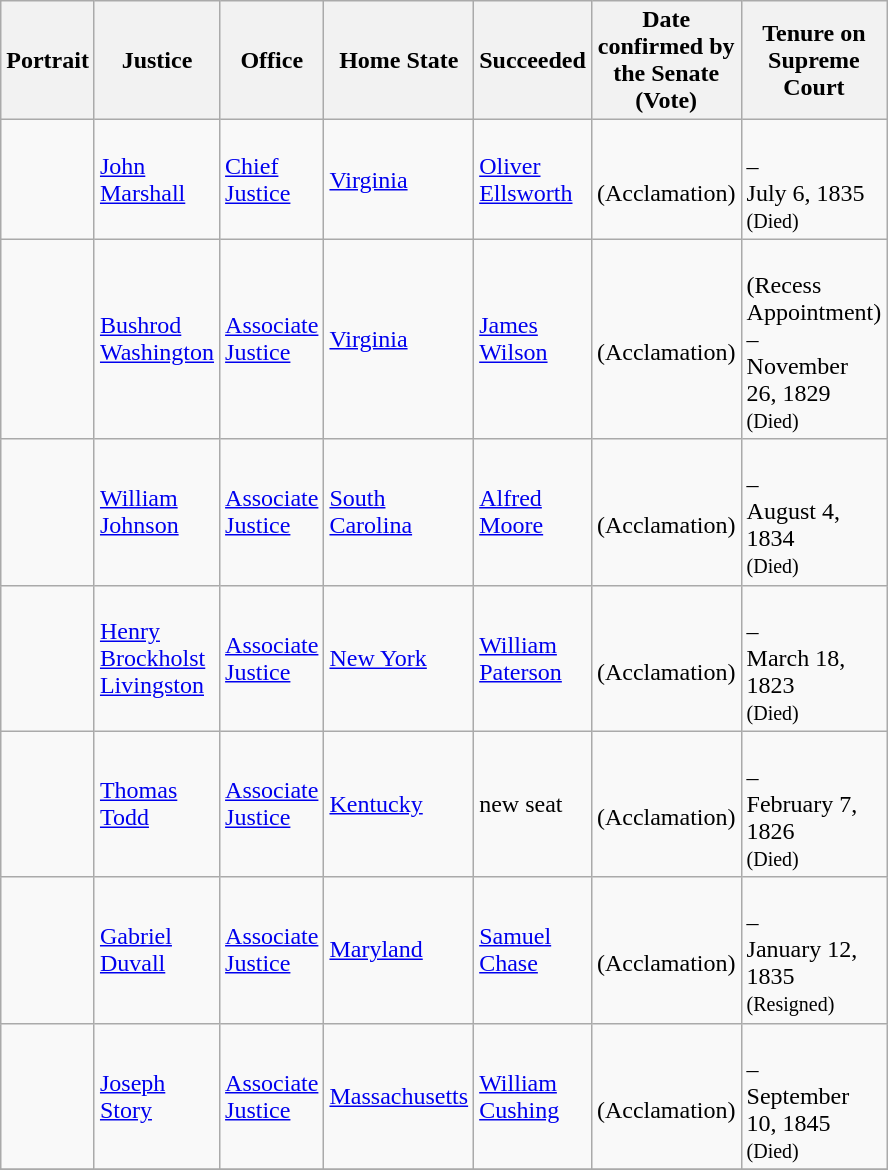<table class="wikitable sortable">
<tr>
<th scope="col" style="width: 10px;">Portrait</th>
<th scope="col" style="width: 10px;">Justice</th>
<th scope="col" style="width: 10px;">Office</th>
<th scope="col" style="width: 10px;">Home State</th>
<th scope="col" style="width: 10px;">Succeeded</th>
<th scope="col" style="width: 10px;">Date confirmed by the Senate<br>(Vote)</th>
<th scope="col" style="width: 10px;">Tenure on Supreme Court</th>
</tr>
<tr>
<td></td>
<td><a href='#'>John Marshall</a></td>
<td><a href='#'>Chief Justice</a></td>
<td><a href='#'>Virginia</a></td>
<td><a href='#'>Oliver Ellsworth</a></td>
<td><br>(Acclamation)</td>
<td><br>–<br>July 6, 1835<br><small>(Died)</small></td>
</tr>
<tr>
<td></td>
<td><a href='#'>Bushrod Washington</a><br></td>
<td><a href='#'>Associate Justice</a></td>
<td><a href='#'>Virginia</a></td>
<td><a href='#'>James Wilson</a></td>
<td><br>(Acclamation)</td>
<td><br>(Recess Appointment)<br>–<br>November 26, 1829<br><small>(Died)</small></td>
</tr>
<tr>
<td></td>
<td><a href='#'>William Johnson</a><br></td>
<td><a href='#'>Associate Justice</a></td>
<td><a href='#'>South Carolina</a></td>
<td><a href='#'>Alfred Moore</a></td>
<td><br>(Acclamation)</td>
<td><br>–<br>August 4, 1834<br><small>(Died)</small></td>
</tr>
<tr>
<td></td>
<td><a href='#'>Henry Brockholst Livingston</a><br></td>
<td><a href='#'>Associate Justice</a></td>
<td><a href='#'>New York</a></td>
<td><a href='#'>William Paterson</a></td>
<td><br>(Acclamation)</td>
<td><br>–<br>March 18, 1823<br><small>(Died)</small></td>
</tr>
<tr>
<td></td>
<td><a href='#'>Thomas Todd</a><br></td>
<td><a href='#'>Associate Justice</a></td>
<td><a href='#'>Kentucky</a></td>
<td>new seat</td>
<td><br>(Acclamation)</td>
<td><br>–<br>February 7, 1826<br><small>(Died)</small></td>
</tr>
<tr>
<td></td>
<td><a href='#'>Gabriel Duvall</a><br></td>
<td><a href='#'>Associate Justice</a></td>
<td><a href='#'>Maryland</a></td>
<td><a href='#'>Samuel Chase</a></td>
<td><br>(Acclamation)</td>
<td><br>–<br>January 12, 1835<br><small>(Resigned)</small></td>
</tr>
<tr>
<td></td>
<td><a href='#'>Joseph Story</a><br></td>
<td><a href='#'>Associate Justice</a></td>
<td><a href='#'>Massachusetts</a></td>
<td><a href='#'>William Cushing</a></td>
<td><br>(Acclamation)</td>
<td><br>–<br>September 10, 1845<br><small>(Died)</small></td>
</tr>
<tr>
</tr>
</table>
